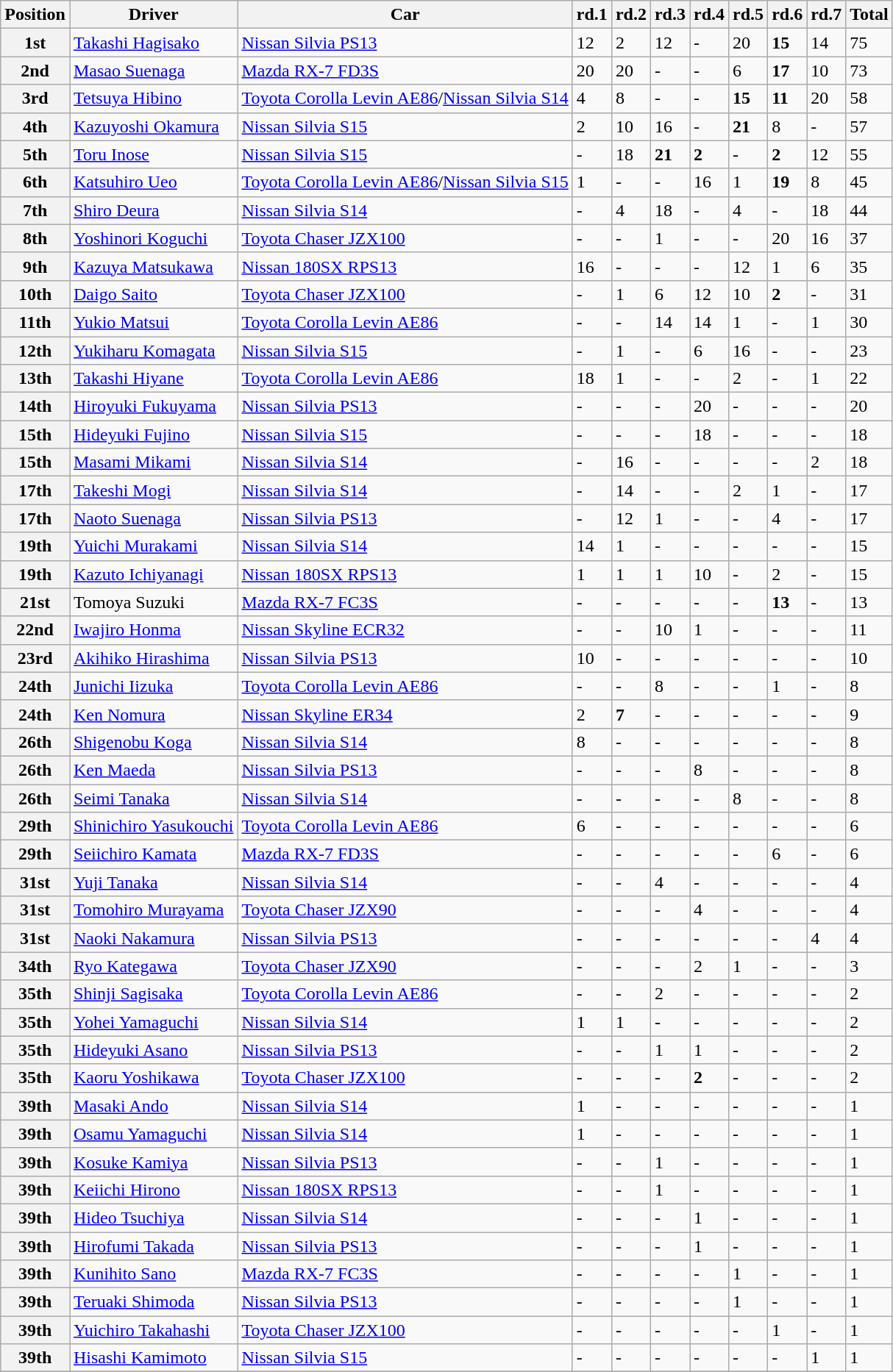<table class="wikitable">
<tr>
<th>Position</th>
<th>Driver</th>
<th>Car</th>
<th>rd.1</th>
<th>rd.2</th>
<th>rd.3</th>
<th>rd.4</th>
<th>rd.5</th>
<th>rd.6</th>
<th>rd.7</th>
<th>Total</th>
</tr>
<tr>
<th>1st</th>
<td><a href='#'>Takashi Hagisako</a></td>
<td><a href='#'>Nissan Silvia PS13</a></td>
<td>12</td>
<td>2</td>
<td>12</td>
<td>-</td>
<td>20</td>
<td><strong><span>15</span></strong></td>
<td>14</td>
<td>75</td>
</tr>
<tr>
<th>2nd</th>
<td><a href='#'>Masao Suenaga</a></td>
<td><a href='#'>Mazda RX-7 FD3S</a></td>
<td>20</td>
<td>20</td>
<td>-</td>
<td>-</td>
<td>6</td>
<td><strong><span>17</span></strong></td>
<td>10</td>
<td>73</td>
</tr>
<tr>
<th>3rd</th>
<td><a href='#'>Tetsuya Hibino</a></td>
<td><a href='#'>Toyota Corolla Levin AE86</a>/<a href='#'>Nissan Silvia S14</a></td>
<td>4</td>
<td>8</td>
<td>-</td>
<td>-</td>
<td><strong><span>15</span></strong></td>
<td><strong><span>11</span></strong></td>
<td>20</td>
<td>58</td>
</tr>
<tr>
<th>4th</th>
<td><a href='#'>Kazuyoshi Okamura</a></td>
<td><a href='#'>Nissan Silvia S15</a></td>
<td>2</td>
<td>10</td>
<td>16</td>
<td>-</td>
<td><strong><span>21</span></strong></td>
<td>8</td>
<td>-</td>
<td>57</td>
</tr>
<tr>
<th>5th</th>
<td><a href='#'>Toru Inose</a></td>
<td><a href='#'>Nissan Silvia S15</a></td>
<td>-</td>
<td>18</td>
<td><strong><span>21</span></strong></td>
<td><strong><span>2</span></strong></td>
<td>-</td>
<td><strong><span>2</span></strong></td>
<td>12</td>
<td>55</td>
</tr>
<tr>
<th>6th</th>
<td><a href='#'>Katsuhiro Ueo</a></td>
<td><a href='#'>Toyota Corolla Levin AE86</a>/<a href='#'>Nissan Silvia S15</a></td>
<td>1</td>
<td>-</td>
<td>-</td>
<td>16</td>
<td>1</td>
<td><strong><span>19</span></strong></td>
<td>8</td>
<td>45</td>
</tr>
<tr>
<th>7th</th>
<td><a href='#'>Shiro Deura</a></td>
<td><a href='#'>Nissan Silvia S14</a></td>
<td>-</td>
<td>4</td>
<td>18</td>
<td>-</td>
<td>4</td>
<td>-</td>
<td>18</td>
<td>44</td>
</tr>
<tr>
<th>8th</th>
<td><a href='#'>Yoshinori Koguchi</a></td>
<td><a href='#'>Toyota Chaser JZX100</a></td>
<td>-</td>
<td>-</td>
<td>1</td>
<td>-</td>
<td>-</td>
<td>20</td>
<td>16</td>
<td>37</td>
</tr>
<tr>
<th>9th</th>
<td><a href='#'>Kazuya Matsukawa</a></td>
<td><a href='#'>Nissan 180SX RPS13</a></td>
<td>16</td>
<td>-</td>
<td>-</td>
<td>-</td>
<td>12</td>
<td>1</td>
<td>6</td>
<td>35</td>
</tr>
<tr>
<th>10th</th>
<td><a href='#'>Daigo Saito</a></td>
<td><a href='#'>Toyota Chaser JZX100</a></td>
<td>-</td>
<td>1</td>
<td>6</td>
<td>12</td>
<td>10</td>
<td><strong><span>2</span></strong></td>
<td>-</td>
<td>31</td>
</tr>
<tr>
<th>11th</th>
<td><a href='#'>Yukio Matsui</a></td>
<td><a href='#'>Toyota Corolla Levin AE86</a></td>
<td>-</td>
<td>-</td>
<td>14</td>
<td>14</td>
<td>1</td>
<td>-</td>
<td>1</td>
<td>30</td>
</tr>
<tr>
<th>12th</th>
<td><a href='#'>Yukiharu Komagata</a></td>
<td><a href='#'>Nissan Silvia S15</a></td>
<td>-</td>
<td>1</td>
<td>-</td>
<td>6</td>
<td>16</td>
<td>-</td>
<td>-</td>
<td>23</td>
</tr>
<tr>
<th>13th</th>
<td><a href='#'>Takashi Hiyane</a></td>
<td><a href='#'>Toyota Corolla Levin AE86</a></td>
<td>18</td>
<td>1</td>
<td>-</td>
<td>-</td>
<td>2</td>
<td>-</td>
<td>1</td>
<td>22</td>
</tr>
<tr>
<th>14th</th>
<td><a href='#'>Hiroyuki Fukuyama</a></td>
<td><a href='#'>Nissan Silvia PS13</a></td>
<td>-</td>
<td>-</td>
<td>-</td>
<td>20</td>
<td>-</td>
<td>-</td>
<td>-</td>
<td>20</td>
</tr>
<tr>
<th>15th</th>
<td><a href='#'>Hideyuki Fujino</a></td>
<td><a href='#'>Nissan Silvia S15</a></td>
<td>-</td>
<td>-</td>
<td>-</td>
<td>18</td>
<td>-</td>
<td>-</td>
<td>-</td>
<td>18</td>
</tr>
<tr>
<th>15th</th>
<td><a href='#'>Masami Mikami</a></td>
<td><a href='#'>Nissan Silvia S14</a></td>
<td>-</td>
<td>16</td>
<td>-</td>
<td>-</td>
<td>-</td>
<td>-</td>
<td>2</td>
<td>18</td>
</tr>
<tr>
<th>17th</th>
<td><a href='#'>Takeshi Mogi</a></td>
<td><a href='#'>Nissan Silvia S14</a></td>
<td>-</td>
<td>14</td>
<td>-</td>
<td>-</td>
<td>2</td>
<td>1</td>
<td>-</td>
<td>17</td>
</tr>
<tr>
<th>17th</th>
<td><a href='#'>Naoto Suenaga</a></td>
<td><a href='#'>Nissan Silvia PS13</a></td>
<td>-</td>
<td>12</td>
<td>1</td>
<td>-</td>
<td>-</td>
<td>4</td>
<td>-</td>
<td>17</td>
</tr>
<tr>
<th>19th</th>
<td><a href='#'>Yuichi Murakami</a></td>
<td><a href='#'>Nissan Silvia S14</a></td>
<td>14</td>
<td>1</td>
<td>-</td>
<td>-</td>
<td>-</td>
<td>-</td>
<td>-</td>
<td>15</td>
</tr>
<tr>
<th>19th</th>
<td><a href='#'>Kazuto Ichiyanagi</a></td>
<td><a href='#'>Nissan 180SX RPS13</a></td>
<td>1</td>
<td>1</td>
<td>1</td>
<td>10</td>
<td>-</td>
<td>2</td>
<td>-</td>
<td>15</td>
</tr>
<tr>
<th>21st</th>
<td>Tomoya Suzuki</td>
<td><a href='#'>Mazda RX-7 FC3S</a></td>
<td>-</td>
<td>-</td>
<td>-</td>
<td>-</td>
<td>-</td>
<td><strong><span>13</span></strong></td>
<td>-</td>
<td>13</td>
</tr>
<tr>
<th>22nd</th>
<td><a href='#'>Iwajiro Honma</a></td>
<td><a href='#'>Nissan Skyline ECR32</a></td>
<td>-</td>
<td>-</td>
<td>10</td>
<td>1</td>
<td>-</td>
<td>-</td>
<td>-</td>
<td>11</td>
</tr>
<tr>
<th>23rd</th>
<td><a href='#'>Akihiko Hirashima</a></td>
<td><a href='#'>Nissan Silvia PS13</a></td>
<td>10</td>
<td>-</td>
<td>-</td>
<td>-</td>
<td>-</td>
<td>-</td>
<td>-</td>
<td>10</td>
</tr>
<tr>
<th>24th</th>
<td><a href='#'>Junichi Iizuka</a></td>
<td><a href='#'>Toyota Corolla Levin AE86</a></td>
<td>-</td>
<td>-</td>
<td>8</td>
<td>-</td>
<td>-</td>
<td>1</td>
<td>-</td>
<td>8</td>
</tr>
<tr>
<th>24th</th>
<td><a href='#'>Ken Nomura</a></td>
<td><a href='#'>Nissan Skyline ER34</a></td>
<td>2</td>
<td><strong><span>7</span></strong></td>
<td>-</td>
<td>-</td>
<td>-</td>
<td>-</td>
<td>-</td>
<td>9</td>
</tr>
<tr>
<th>26th</th>
<td><a href='#'>Shigenobu Koga</a></td>
<td><a href='#'>Nissan Silvia S14</a></td>
<td>8</td>
<td>-</td>
<td>-</td>
<td>-</td>
<td>-</td>
<td>-</td>
<td>-</td>
<td>8</td>
</tr>
<tr>
<th>26th</th>
<td><a href='#'>Ken Maeda</a></td>
<td><a href='#'>Nissan Silvia PS13</a></td>
<td>-</td>
<td>-</td>
<td>-</td>
<td>8</td>
<td>-</td>
<td>-</td>
<td>-</td>
<td>8</td>
</tr>
<tr>
<th>26th</th>
<td><a href='#'>Seimi Tanaka</a></td>
<td><a href='#'>Nissan Silvia S14</a></td>
<td>-</td>
<td>-</td>
<td>-</td>
<td>-</td>
<td>8</td>
<td>-</td>
<td>-</td>
<td>8</td>
</tr>
<tr>
<th>29th</th>
<td><a href='#'>Shinichiro Yasukouchi</a></td>
<td><a href='#'>Toyota Corolla Levin AE86</a></td>
<td>6</td>
<td>-</td>
<td>-</td>
<td>-</td>
<td>-</td>
<td>-</td>
<td>-</td>
<td>6</td>
</tr>
<tr>
<th>29th</th>
<td><a href='#'>Seiichiro Kamata</a></td>
<td><a href='#'>Mazda RX-7 FD3S</a></td>
<td>-</td>
<td>-</td>
<td>-</td>
<td>-</td>
<td>-</td>
<td>6</td>
<td>-</td>
<td>6</td>
</tr>
<tr>
<th>31st</th>
<td><a href='#'>Yuji Tanaka</a></td>
<td><a href='#'>Nissan Silvia S14</a></td>
<td>-</td>
<td>-</td>
<td>4</td>
<td>-</td>
<td>-</td>
<td>-</td>
<td>-</td>
<td>4</td>
</tr>
<tr>
<th>31st</th>
<td><a href='#'>Tomohiro Murayama</a></td>
<td><a href='#'>Toyota Chaser JZX90</a></td>
<td>-</td>
<td>-</td>
<td>-</td>
<td>4</td>
<td>-</td>
<td>-</td>
<td>-</td>
<td>4</td>
</tr>
<tr>
<th>31st</th>
<td><a href='#'>Naoki Nakamura</a></td>
<td><a href='#'>Nissan Silvia PS13</a></td>
<td>-</td>
<td>-</td>
<td>-</td>
<td>-</td>
<td>-</td>
<td>-</td>
<td>4</td>
<td>4</td>
</tr>
<tr>
<th>34th</th>
<td><a href='#'>Ryo Kategawa</a></td>
<td><a href='#'>Toyota Chaser JZX90</a></td>
<td>-</td>
<td>-</td>
<td>-</td>
<td>2</td>
<td>1</td>
<td>-</td>
<td>-</td>
<td>3</td>
</tr>
<tr>
<th>35th</th>
<td><a href='#'>Shinji Sagisaka</a></td>
<td><a href='#'>Toyota Corolla Levin AE86</a></td>
<td>-</td>
<td>-</td>
<td>2</td>
<td>-</td>
<td>-</td>
<td>-</td>
<td>-</td>
<td>2</td>
</tr>
<tr>
<th>35th</th>
<td><a href='#'>Yohei Yamaguchi</a></td>
<td><a href='#'>Nissan Silvia S14</a></td>
<td>1</td>
<td>1</td>
<td>-</td>
<td>-</td>
<td>-</td>
<td>-</td>
<td>-</td>
<td>2</td>
</tr>
<tr>
<th>35th</th>
<td><a href='#'>Hideyuki Asano</a></td>
<td><a href='#'>Nissan Silvia PS13</a></td>
<td>-</td>
<td>-</td>
<td>1</td>
<td>1</td>
<td>-</td>
<td>-</td>
<td>-</td>
<td>2</td>
</tr>
<tr>
<th>35th</th>
<td><a href='#'>Kaoru Yoshikawa</a></td>
<td><a href='#'>Toyota Chaser JZX100</a></td>
<td>-</td>
<td>-</td>
<td>-</td>
<td><strong><span>2</span></strong></td>
<td>-</td>
<td>-</td>
<td>-</td>
<td>2</td>
</tr>
<tr>
<th>39th</th>
<td><a href='#'>Masaki Ando</a></td>
<td><a href='#'>Nissan Silvia S14</a></td>
<td>1</td>
<td>-</td>
<td>-</td>
<td>-</td>
<td>-</td>
<td>-</td>
<td>-</td>
<td>1</td>
</tr>
<tr>
<th>39th</th>
<td><a href='#'>Osamu Yamaguchi</a></td>
<td><a href='#'>Nissan Silvia S14</a></td>
<td>1</td>
<td>-</td>
<td>-</td>
<td>-</td>
<td>-</td>
<td>-</td>
<td>-</td>
<td>1</td>
</tr>
<tr>
<th>39th</th>
<td><a href='#'>Kosuke Kamiya</a></td>
<td><a href='#'>Nissan Silvia PS13</a></td>
<td>-</td>
<td>-</td>
<td>1</td>
<td>-</td>
<td>-</td>
<td>-</td>
<td>-</td>
<td>1</td>
</tr>
<tr>
<th>39th</th>
<td><a href='#'>Keiichi Hirono</a></td>
<td><a href='#'>Nissan 180SX RPS13</a></td>
<td>-</td>
<td>-</td>
<td>1</td>
<td>-</td>
<td>-</td>
<td>-</td>
<td>-</td>
<td>1</td>
</tr>
<tr>
<th>39th</th>
<td><a href='#'>Hideo Tsuchiya</a></td>
<td><a href='#'>Nissan Silvia S14</a></td>
<td>-</td>
<td>-</td>
<td>-</td>
<td>1</td>
<td>-</td>
<td>-</td>
<td>-</td>
<td>1</td>
</tr>
<tr>
<th>39th</th>
<td><a href='#'>Hirofumi Takada</a></td>
<td><a href='#'>Nissan Silvia PS13</a></td>
<td>-</td>
<td>-</td>
<td>-</td>
<td>1</td>
<td>-</td>
<td>-</td>
<td>-</td>
<td>1</td>
</tr>
<tr>
<th>39th</th>
<td><a href='#'>Kunihito Sano</a></td>
<td><a href='#'>Mazda RX-7 FC3S</a></td>
<td>-</td>
<td>-</td>
<td>-</td>
<td>-</td>
<td>1</td>
<td>-</td>
<td>-</td>
<td>1</td>
</tr>
<tr>
<th>39th</th>
<td><a href='#'>Teruaki Shimoda</a></td>
<td><a href='#'>Nissan Silvia PS13</a></td>
<td>-</td>
<td>-</td>
<td>-</td>
<td>-</td>
<td>1</td>
<td>-</td>
<td>-</td>
<td>1</td>
</tr>
<tr>
<th>39th</th>
<td><a href='#'>Yuichiro Takahashi</a></td>
<td><a href='#'>Toyota Chaser JZX100</a></td>
<td>-</td>
<td>-</td>
<td>-</td>
<td>-</td>
<td>-</td>
<td>1</td>
<td>-</td>
<td>1</td>
</tr>
<tr>
<th>39th</th>
<td><a href='#'>Hisashi Kamimoto</a></td>
<td><a href='#'>Nissan Silvia S15</a></td>
<td>-</td>
<td>-</td>
<td>-</td>
<td>-</td>
<td>-</td>
<td>-</td>
<td>1</td>
<td>1</td>
</tr>
<tr>
</tr>
</table>
